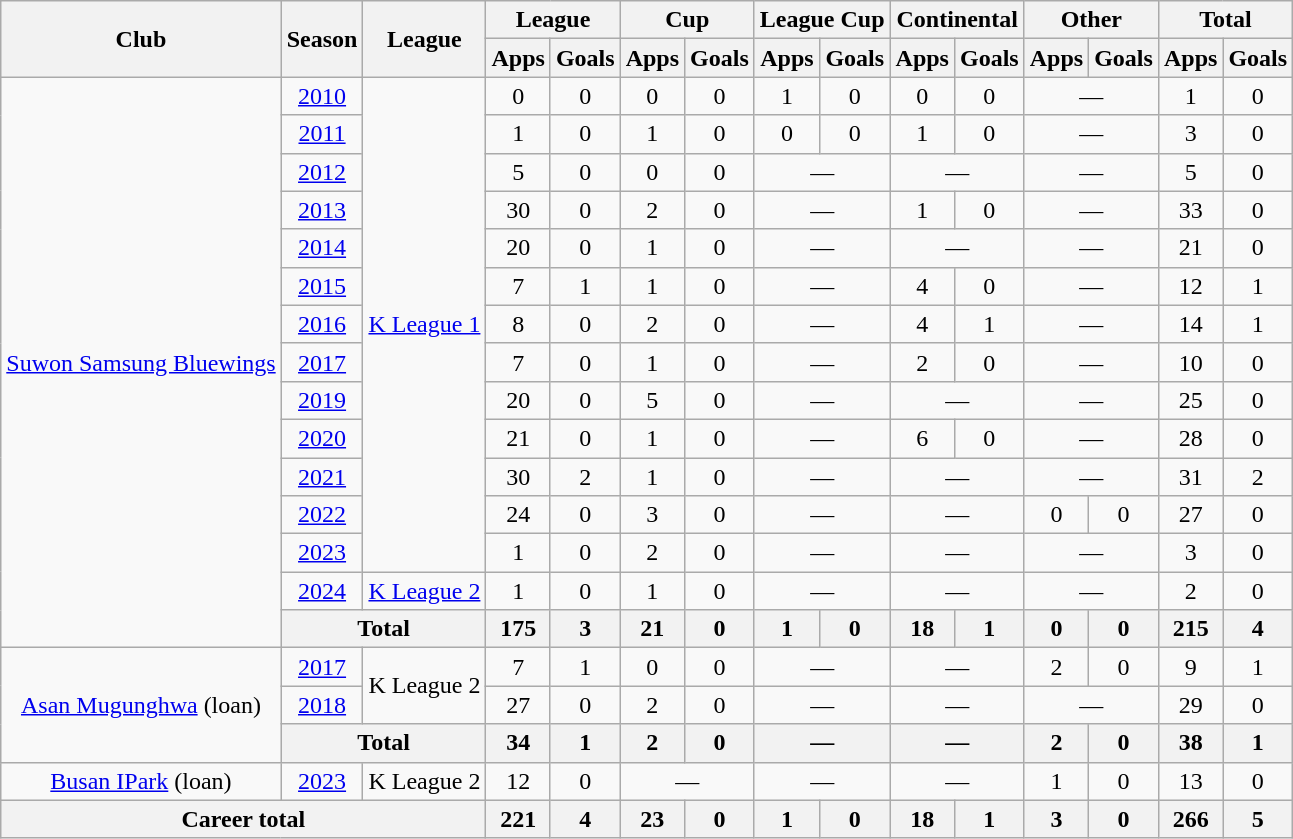<table class="wikitable" style="text-align:center">
<tr>
<th rowspan="2">Club</th>
<th rowspan="2">Season</th>
<th rowspan="2">League</th>
<th colspan="2">League</th>
<th colspan="2">Cup</th>
<th colspan="2">League Cup</th>
<th colspan="2">Continental</th>
<th colspan="2">Other</th>
<th colspan="2">Total</th>
</tr>
<tr>
<th>Apps</th>
<th>Goals</th>
<th>Apps</th>
<th>Goals</th>
<th>Apps</th>
<th>Goals</th>
<th>Apps</th>
<th>Goals</th>
<th>Apps</th>
<th>Goals</th>
<th>Apps</th>
<th>Goals</th>
</tr>
<tr>
<td rowspan="15"><a href='#'>Suwon Samsung Bluewings</a></td>
<td><a href='#'>2010</a></td>
<td rowspan="13"><a href='#'>K League 1</a></td>
<td>0</td>
<td>0</td>
<td>0</td>
<td>0</td>
<td>1</td>
<td>0</td>
<td>0</td>
<td>0</td>
<td colspan="2">—</td>
<td>1</td>
<td>0</td>
</tr>
<tr>
<td><a href='#'>2011</a></td>
<td>1</td>
<td>0</td>
<td>1</td>
<td>0</td>
<td>0</td>
<td>0</td>
<td>1</td>
<td>0</td>
<td colspan="2">—</td>
<td>3</td>
<td>0</td>
</tr>
<tr>
<td><a href='#'>2012</a></td>
<td>5</td>
<td>0</td>
<td>0</td>
<td>0</td>
<td colspan="2">—</td>
<td colspan="2">—</td>
<td colspan="2">—</td>
<td>5</td>
<td>0</td>
</tr>
<tr>
<td><a href='#'>2013</a></td>
<td>30</td>
<td>0</td>
<td>2</td>
<td>0</td>
<td colspan="2">—</td>
<td>1</td>
<td>0</td>
<td colspan="2">—</td>
<td>33</td>
<td>0</td>
</tr>
<tr>
<td><a href='#'>2014</a></td>
<td>20</td>
<td>0</td>
<td>1</td>
<td>0</td>
<td colspan="2">—</td>
<td colspan="2">—</td>
<td colspan="2">—</td>
<td>21</td>
<td>0</td>
</tr>
<tr>
<td><a href='#'>2015</a></td>
<td>7</td>
<td>1</td>
<td>1</td>
<td>0</td>
<td colspan="2">—</td>
<td>4</td>
<td>0</td>
<td colspan="2">—</td>
<td>12</td>
<td>1</td>
</tr>
<tr>
<td><a href='#'>2016</a></td>
<td>8</td>
<td>0</td>
<td>2</td>
<td>0</td>
<td colspan="2">—</td>
<td>4</td>
<td>1</td>
<td colspan="2">—</td>
<td>14</td>
<td>1</td>
</tr>
<tr>
<td><a href='#'>2017</a></td>
<td>7</td>
<td>0</td>
<td>1</td>
<td>0</td>
<td colspan="2">—</td>
<td>2</td>
<td>0</td>
<td colspan="2">—</td>
<td>10</td>
<td>0</td>
</tr>
<tr>
<td><a href='#'>2019</a></td>
<td>20</td>
<td>0</td>
<td>5</td>
<td>0</td>
<td colspan="2">—</td>
<td colspan="2">—</td>
<td colspan="2">—</td>
<td>25</td>
<td>0</td>
</tr>
<tr>
<td><a href='#'>2020</a></td>
<td>21</td>
<td>0</td>
<td>1</td>
<td>0</td>
<td colspan="2">—</td>
<td>6</td>
<td>0</td>
<td colspan="2">—</td>
<td>28</td>
<td>0</td>
</tr>
<tr>
<td><a href='#'>2021</a></td>
<td>30</td>
<td>2</td>
<td>1</td>
<td>0</td>
<td colspan="2">—</td>
<td colspan="2">—</td>
<td colspan="2">—</td>
<td>31</td>
<td>2</td>
</tr>
<tr>
<td><a href='#'>2022</a></td>
<td>24</td>
<td>0</td>
<td>3</td>
<td>0</td>
<td colspan="2">—</td>
<td colspan="2">—</td>
<td>0</td>
<td>0</td>
<td>27</td>
<td>0</td>
</tr>
<tr>
<td><a href='#'>2023</a></td>
<td>1</td>
<td>0</td>
<td>2</td>
<td>0</td>
<td colspan="2">—</td>
<td colspan="2">—</td>
<td colspan="2">—</td>
<td>3</td>
<td>0</td>
</tr>
<tr>
<td><a href='#'>2024</a></td>
<td><a href='#'>K League 2</a></td>
<td>1</td>
<td>0</td>
<td>1</td>
<td>0</td>
<td colspan="2">—</td>
<td colspan="2">—</td>
<td colspan="2">—</td>
<td>2</td>
<td>0</td>
</tr>
<tr>
<th colspan="2">Total</th>
<th>175</th>
<th>3</th>
<th>21</th>
<th>0</th>
<th>1</th>
<th>0</th>
<th>18</th>
<th>1</th>
<th>0</th>
<th>0</th>
<th>215</th>
<th>4</th>
</tr>
<tr>
<td rowspan="3"><a href='#'>Asan Mugunghwa</a> (loan)</td>
<td><a href='#'>2017</a></td>
<td rowspan="2">K League 2</td>
<td>7</td>
<td>1</td>
<td>0</td>
<td>0</td>
<td colspan="2">—</td>
<td colspan="2">—</td>
<td>2</td>
<td>0</td>
<td>9</td>
<td>1</td>
</tr>
<tr>
<td><a href='#'>2018</a></td>
<td>27</td>
<td>0</td>
<td>2</td>
<td>0</td>
<td colspan="2">—</td>
<td colspan="2">—</td>
<td colspan="2">—</td>
<td>29</td>
<td>0</td>
</tr>
<tr>
<th colspan="2">Total</th>
<th>34</th>
<th>1</th>
<th>2</th>
<th>0</th>
<th colspan="2">—</th>
<th colspan="2">—</th>
<th>2</th>
<th>0</th>
<th>38</th>
<th>1</th>
</tr>
<tr>
<td><a href='#'>Busan IPark</a> (loan)</td>
<td><a href='#'>2023</a></td>
<td>K League 2</td>
<td>12</td>
<td>0</td>
<td colspan="2">—</td>
<td colspan="2">—</td>
<td colspan="2">—</td>
<td>1</td>
<td>0</td>
<td>13</td>
<td>0</td>
</tr>
<tr>
<th colspan="3">Career total</th>
<th>221</th>
<th>4</th>
<th>23</th>
<th>0</th>
<th>1</th>
<th>0</th>
<th>18</th>
<th>1</th>
<th>3</th>
<th>0</th>
<th>266</th>
<th>5</th>
</tr>
</table>
